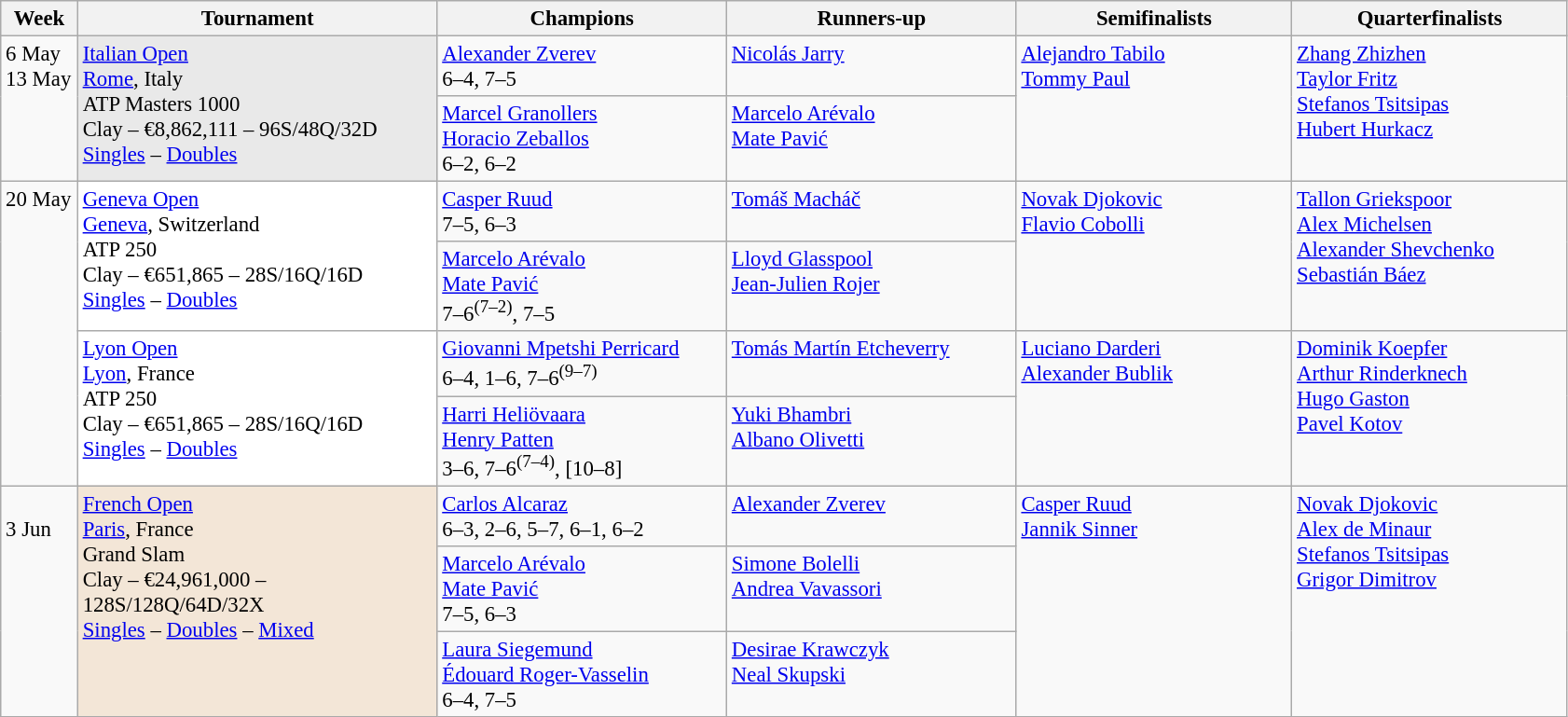<table class=wikitable style=font-size:95%>
<tr>
<th style="width:48px;">Week</th>
<th style="width:250px;">Tournament</th>
<th style="width:200px;">Champions</th>
<th style="width:200px;">Runners-up</th>
<th style="width:190px;">Semifinalists</th>
<th style="width:190px;">Quarterfinalists</th>
</tr>
<tr style="vertical-align:top">
<td rowspan=2>6 May<br>13 May</td>
<td style="background:#e9e9e9;" rowspan=2><a href='#'>Italian Open</a><br><a href='#'>Rome</a>, Italy<br>ATP Masters 1000<br>Clay – €8,862,111 – 96S/48Q/32D<br><a href='#'>Singles</a> – <a href='#'>Doubles</a></td>
<td> <a href='#'>Alexander Zverev</a> <br> 6–4, 7–5</td>
<td> <a href='#'>Nicolás Jarry</a></td>
<td rowspan=2> <a href='#'>Alejandro Tabilo</a> <br>  <a href='#'>Tommy Paul</a></td>
<td rowspan=2> <a href='#'>Zhang Zhizhen</a> <br>  <a href='#'>Taylor Fritz</a> <br>  <a href='#'>Stefanos Tsitsipas</a> <br>  <a href='#'>Hubert Hurkacz</a></td>
</tr>
<tr style="vertical-align:top">
<td> <a href='#'>Marcel Granollers</a><br> <a href='#'>Horacio Zeballos</a><br>6–2, 6–2</td>
<td> <a href='#'>Marcelo Arévalo</a><br>  <a href='#'>Mate Pavić</a></td>
</tr>
<tr style="vertical-align:top">
<td rowspan=4>20 May</td>
<td style="background:#fff;" rowspan=2><a href='#'>Geneva Open</a><br><a href='#'>Geneva</a>, Switzerland<br>ATP 250<br>Clay – €651,865 – 28S/16Q/16D<br><a href='#'>Singles</a> – <a href='#'>Doubles</a></td>
<td> <a href='#'>Casper Ruud</a> <br> 7–5, 6–3</td>
<td> <a href='#'>Tomáš Macháč</a></td>
<td rowspan=2> <a href='#'>Novak Djokovic</a> <br>  <a href='#'>Flavio Cobolli</a></td>
<td rowspan=2> <a href='#'>Tallon Griekspoor</a> <br> <a href='#'>Alex Michelsen</a> <br> <a href='#'>Alexander Shevchenko</a> <br>  <a href='#'>Sebastián Báez</a></td>
</tr>
<tr style="vertical-align:top">
<td> <a href='#'>Marcelo Arévalo</a><br>  <a href='#'>Mate Pavić</a> <br> 7–6<sup>(7–2)</sup>, 7–5</td>
<td> <a href='#'>Lloyd Glasspool</a><br>  <a href='#'>Jean-Julien Rojer</a></td>
</tr>
<tr style="vertical-align:top">
<td style="background:#fff;" rowspan=2><a href='#'>Lyon Open</a><br><a href='#'>Lyon</a>, France<br>ATP 250<br>Clay – €651,865 – 28S/16Q/16D<br><a href='#'>Singles</a> – <a href='#'>Doubles</a></td>
<td> <a href='#'>Giovanni Mpetshi Perricard</a> <br> 6–4, 1–6, 7–6<sup>(9–7)</sup></td>
<td> <a href='#'>Tomás Martín Etcheverry</a></td>
<td rowspan=2> <a href='#'>Luciano Darderi</a> <br>  <a href='#'>Alexander Bublik</a></td>
<td rowspan=2> <a href='#'>Dominik Koepfer</a> <br>  <a href='#'>Arthur Rinderknech</a> <br>  <a href='#'>Hugo Gaston</a> <br>  <a href='#'>Pavel Kotov</a></td>
</tr>
<tr style="vertical-align:top">
<td> <a href='#'>Harri Heliövaara</a> <br>  <a href='#'>Henry Patten</a> <br> 3–6, 7–6<sup>(7–4)</sup>, [10–8]</td>
<td> <a href='#'>Yuki Bhambri</a> <br>  <a href='#'>Albano Olivetti</a></td>
</tr>
<tr style="vertical-align:top">
<td rowspan=3><br>3 Jun</td>
<td style="background:#f3e6d7;" rowspan=3><a href='#'>French Open</a><br><a href='#'>Paris</a>, France<br>Grand Slam<br>Clay – €24,961,000 – 128S/128Q/64D/32X<br><a href='#'>Singles</a> – <a href='#'>Doubles</a> – <a href='#'>Mixed</a></td>
<td> <a href='#'>Carlos Alcaraz</a> <br> 6–3, 2–6, 5–7, 6–1, 6–2</td>
<td> <a href='#'>Alexander Zverev</a></td>
<td rowspan=3> <a href='#'>Casper Ruud</a> <br>  <a href='#'>Jannik Sinner</a></td>
<td rowspan=3> <a href='#'>Novak Djokovic</a> <br>  <a href='#'>Alex de Minaur</a> <br>  <a href='#'>Stefanos Tsitsipas</a> <br>  <a href='#'>Grigor Dimitrov</a></td>
</tr>
<tr style="vertical-align:top">
<td> <a href='#'>Marcelo Arévalo</a> <br>  <a href='#'>Mate Pavić</a> <br> 7–5, 6–3</td>
<td> <a href='#'>Simone Bolelli</a> <br>  <a href='#'>Andrea Vavassori</a></td>
</tr>
<tr style="vertical-align:top">
<td> <a href='#'>Laura Siegemund</a> <br>  <a href='#'>Édouard Roger-Vasselin</a> <br> 6–4, 7–5</td>
<td> <a href='#'>Desirae Krawczyk</a> <br>  <a href='#'>Neal Skupski</a></td>
</tr>
</table>
